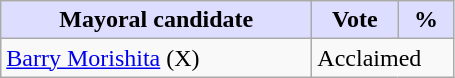<table class="wikitable">
<tr>
<th style="background:#ddf; width:200px;">Mayoral candidate</th>
<th style="background:#ddf; width:50px;">Vote</th>
<th style="background:#ddf; width:30px;">%</th>
</tr>
<tr>
<td><a href='#'>Barry Morishita</a> (X)</td>
<td colspan=2">Acclaimed</td>
</tr>
</table>
